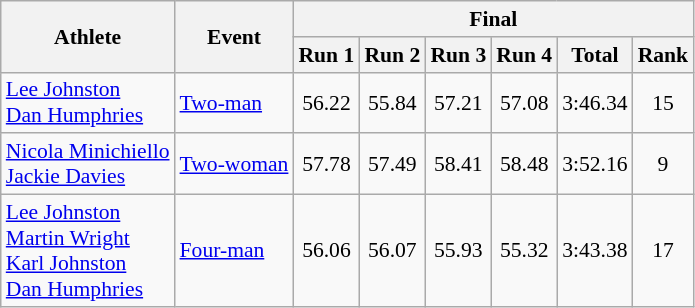<table class="wikitable" style="font-size:90%">
<tr>
<th rowspan="2">Athlete</th>
<th rowspan="2">Event</th>
<th colspan="6">Final</th>
</tr>
<tr>
<th>Run 1</th>
<th>Run 2</th>
<th>Run 3</th>
<th>Run 4</th>
<th>Total</th>
<th>Rank</th>
</tr>
<tr>
<td><a href='#'>Lee Johnston</a><br><a href='#'>Dan Humphries</a></td>
<td><a href='#'>Two-man</a></td>
<td align="center">56.22</td>
<td align="center">55.84</td>
<td align="center">57.21</td>
<td align="center">57.08</td>
<td align="center">3:46.34</td>
<td align="center">15</td>
</tr>
<tr>
<td><a href='#'>Nicola Minichiello</a><br><a href='#'>Jackie Davies</a></td>
<td><a href='#'>Two-woman</a></td>
<td align="center">57.78</td>
<td align="center">57.49</td>
<td align="center">58.41</td>
<td align="center">58.48</td>
<td align="center">3:52.16</td>
<td align="center">9</td>
</tr>
<tr>
<td><a href='#'>Lee Johnston</a><br><a href='#'>Martin Wright</a><br><a href='#'>Karl Johnston</a><br><a href='#'>Dan Humphries</a></td>
<td><a href='#'>Four-man</a></td>
<td align="center">56.06</td>
<td align="center">56.07</td>
<td align="center">55.93</td>
<td align="center">55.32</td>
<td align="center">3:43.38</td>
<td align="center">17</td>
</tr>
</table>
